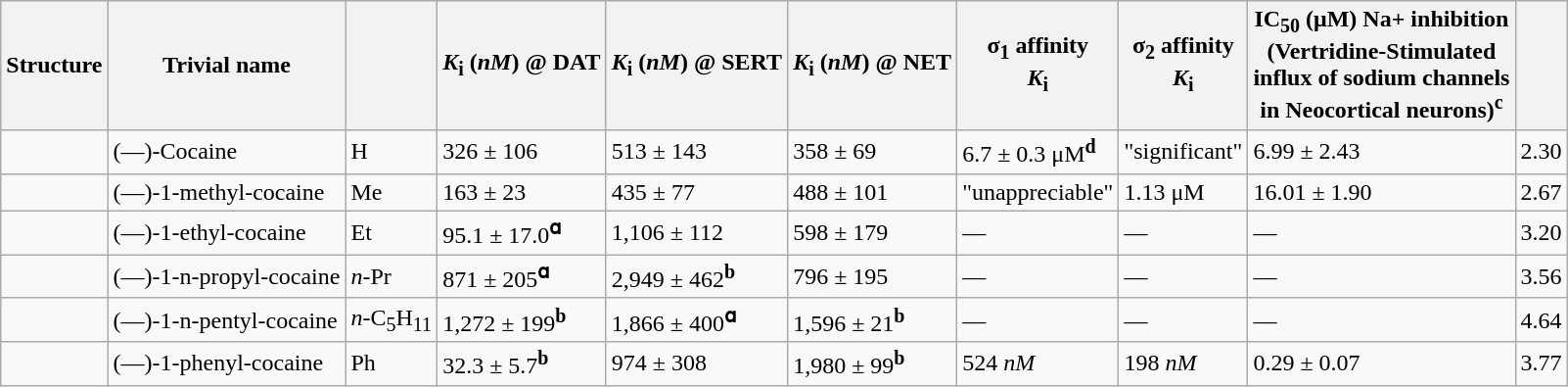<table class="wikitable sortable sort-under">
<tr>
<th>Structure</th>
<th>Trivial name</th>
<th></th>
<th><em>K</em><sub>i</sub> (<em>nM</em>) @ DAT</th>
<th><em>K</em><sub>i</sub> (<em>nM</em>) @ SERT</th>
<th><em>K</em><sub>i</sub> (<em>nM</em>) @ NET</th>
<th>σ<sub>1</sub> affinity<br><em>K</em><sub>i</sub></th>
<th>σ<sub>2</sub> affinity<br><em>K</em><sub>i</sub></th>
<th>IC<sub>50</sub> (μM) Na+ inhibition<br>(Vertridine-Stimulated<br>influx of sodium channels<br>in Neocortical neurons)<sup><strong>c</strong></sup></th>
<th></th>
</tr>
<tr>
<td></td>
<td>(—)-Cocaine</td>
<td>H</td>
<td>326 ± 106</td>
<td>513 ± 143</td>
<td>358 ± 69</td>
<td>6.7 ± 0.3 μM<strong><sup>d</sup></strong></td>
<td>"significant"</td>
<td>6.99 ± 2.43</td>
<td>2.30</td>
</tr>
<tr>
<td></td>
<td>(—)-1-methyl-cocaine</td>
<td>Me</td>
<td>163 ± 23</td>
<td>435 ± 77</td>
<td>488 ± 101</td>
<td>"unappreciable"</td>
<td>1.13 μM</td>
<td>16.01 ± 1.90</td>
<td>2.67</td>
</tr>
<tr>
<td></td>
<td>(—)-1-ethyl-cocaine</td>
<td>Et</td>
<td>95.1 ± 17.0<sup><strong>ɑ</strong></sup></td>
<td>1,106 ± 112</td>
<td>598 ± 179</td>
<td>—</td>
<td>—</td>
<td>—</td>
<td>3.20</td>
</tr>
<tr>
<td></td>
<td>(—)-1-n-propyl-cocaine</td>
<td><em>n</em>-Pr</td>
<td>871 ± 205<sup><strong>ɑ</strong></sup></td>
<td>2,949 ± 462<sup><strong>b</strong></sup></td>
<td>796 ± 195</td>
<td>—</td>
<td>—</td>
<td>—</td>
<td>3.56</td>
</tr>
<tr>
<td></td>
<td>(—)-1-n-pentyl-cocaine</td>
<td><em>n</em>-C<sub>5</sub>H<sub>11</sub></td>
<td>1,272 ± 199<sup><strong>b</strong></sup></td>
<td>1,866 ± 400<sup><strong>ɑ</strong></sup></td>
<td>1,596 ± 21<sup><strong>b</strong></sup></td>
<td>—</td>
<td>—</td>
<td>—</td>
<td>4.64</td>
</tr>
<tr>
<td></td>
<td>(—)-1-phenyl-cocaine</td>
<td>Ph</td>
<td>32.3 ± 5.7<sup><strong>b</strong></sup></td>
<td>974 ± 308</td>
<td>1,980 ± 99<sup><strong>b</strong></sup></td>
<td>524 <em>nM</em></td>
<td>198 <em>nM</em></td>
<td>0.29 ± 0.07</td>
<td>3.77</td>
</tr>
</table>
